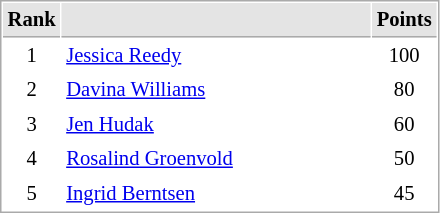<table cellspacing="1" cellpadding="3" style="border:1px solid #AAAAAA;font-size:86%">
<tr bgcolor="#E4E4E4">
<th style="border-bottom:1px solid #AAAAAA" width=10>Rank</th>
<th style="border-bottom:1px solid #AAAAAA" width=200></th>
<th style="border-bottom:1px solid #AAAAAA" width=20>Points</th>
</tr>
<tr>
<td style="text-align:center;">1</td>
<td> <a href='#'>Jessica Reedy</a></td>
<td align=center>100</td>
</tr>
<tr>
<td style="text-align:center;">2</td>
<td> <a href='#'>Davina Williams</a></td>
<td align=center>80</td>
</tr>
<tr>
<td style="text-align:center;">3</td>
<td> <a href='#'>Jen Hudak</a></td>
<td align=center>60</td>
</tr>
<tr>
<td style="text-align:center;">4</td>
<td> <a href='#'>Rosalind Groenvold</a></td>
<td align=center>50</td>
</tr>
<tr>
<td style="text-align:center;">5</td>
<td> <a href='#'>Ingrid Berntsen</a></td>
<td align=center>45</td>
</tr>
</table>
